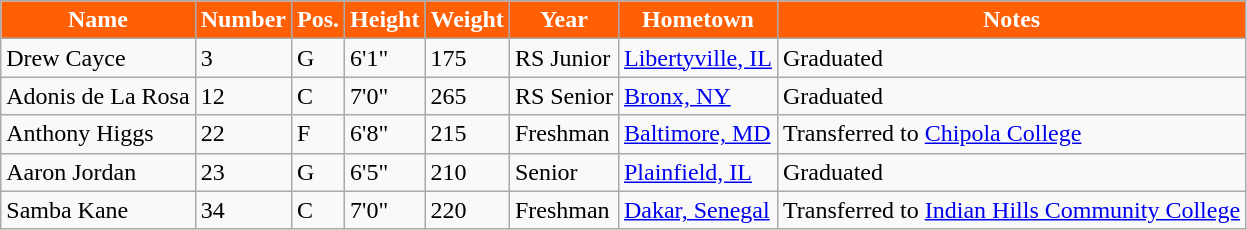<table class="wikitable sortable" border="1">
<tr style="background-color: white;">
<th style="background-color: #FF5F05;color:white">Name</th>
<th style="background-color: #FF5F05;color:white">Number</th>
<th style="background-color: #FF5F05;color:white">Pos.</th>
<th style="background-color: #FF5F05;color:white">Height</th>
<th style="background-color: #FF5F05;color:white">Weight</th>
<th style="background-color: #FF5F05;color:white">Year</th>
<th style="background-color: #FF5F05;color:white">Hometown</th>
<th class="unsortable" style="background-color: #FF5F05;color:white">Notes</th>
</tr>
<tr>
<td>Drew Cayce</td>
<td>3</td>
<td>G</td>
<td>6'1"</td>
<td>175</td>
<td>RS Junior</td>
<td><a href='#'>Libertyville, IL</a></td>
<td>Graduated</td>
</tr>
<tr>
<td>Adonis de La Rosa</td>
<td>12</td>
<td>C</td>
<td>7'0"</td>
<td>265</td>
<td>RS Senior</td>
<td><a href='#'>Bronx, NY</a></td>
<td>Graduated</td>
</tr>
<tr>
<td>Anthony Higgs</td>
<td>22</td>
<td>F</td>
<td>6'8"</td>
<td>215</td>
<td>Freshman</td>
<td><a href='#'>Baltimore, MD</a></td>
<td>Transferred to <a href='#'>Chipola College</a></td>
</tr>
<tr>
<td>Aaron Jordan</td>
<td>23</td>
<td>G</td>
<td>6'5"</td>
<td>210</td>
<td>Senior</td>
<td><a href='#'>Plainfield, IL</a></td>
<td>Graduated</td>
</tr>
<tr>
<td>Samba Kane</td>
<td>34</td>
<td>C</td>
<td>7'0"</td>
<td>220</td>
<td>Freshman</td>
<td><a href='#'>Dakar, Senegal</a></td>
<td>Transferred to <a href='#'>Indian Hills Community College</a></td>
</tr>
</table>
